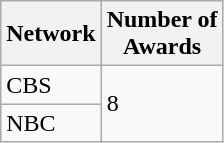<table class="wikitable">
<tr>
<th>Network</th>
<th>Number of<br>Awards</th>
</tr>
<tr>
<td>CBS</td>
<td rowspan="2">8</td>
</tr>
<tr>
<td>NBC</td>
</tr>
</table>
